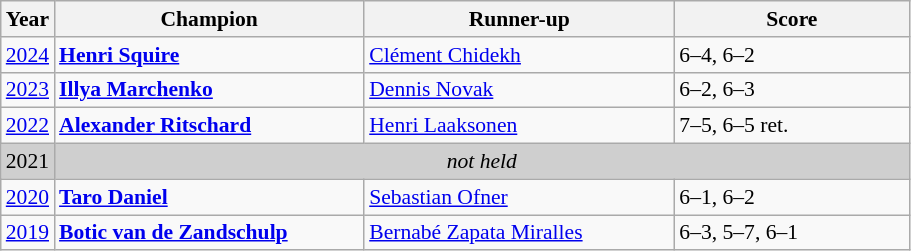<table class="wikitable nowrap" style="font-size:90%">
<tr>
<th>Year</th>
<th width="200">Champion</th>
<th width="200">Runner-up</th>
<th width="150">Score</th>
</tr>
<tr>
<td><a href='#'>2024</a></td>
<td> <strong><a href='#'>Henri Squire</a></strong></td>
<td> <a href='#'>Clément Chidekh</a></td>
<td>6–4, 6–2</td>
</tr>
<tr>
<td><a href='#'>2023</a></td>
<td> <strong><a href='#'>Illya Marchenko</a></strong></td>
<td> <a href='#'>Dennis Novak</a></td>
<td>6–2, 6–3</td>
</tr>
<tr>
<td><a href='#'>2022</a></td>
<td> <strong><a href='#'>Alexander Ritschard</a></strong></td>
<td> <a href='#'>Henri Laaksonen</a></td>
<td>7–5, 6–5 ret.</td>
</tr>
<tr>
<td style="background:#cfcfcf">2021</td>
<td colspan=3 align=center style="background:#cfcfcf"><em>not held</em></td>
</tr>
<tr>
<td><a href='#'>2020</a></td>
<td> <strong><a href='#'>Taro Daniel</a></strong></td>
<td> <a href='#'>Sebastian Ofner</a></td>
<td>6–1, 6–2</td>
</tr>
<tr>
<td><a href='#'>2019</a></td>
<td> <strong><a href='#'>Botic van de Zandschulp</a></strong></td>
<td> <a href='#'>Bernabé Zapata Miralles</a></td>
<td>6–3, 5–7, 6–1</td>
</tr>
</table>
